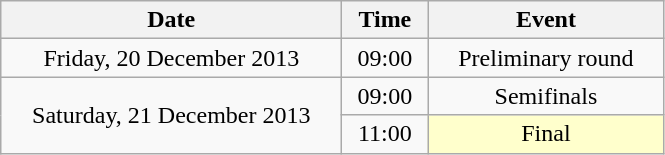<table class = "wikitable" style="text-align:center;">
<tr>
<th width=220>Date</th>
<th width=50>Time</th>
<th width=150>Event</th>
</tr>
<tr>
<td>Friday, 20 December 2013</td>
<td>09:00</td>
<td>Preliminary round</td>
</tr>
<tr>
<td rowspan=2>Saturday, 21 December 2013</td>
<td>09:00</td>
<td>Semifinals</td>
</tr>
<tr>
<td>11:00</td>
<td bgcolor=ffffcc>Final</td>
</tr>
</table>
